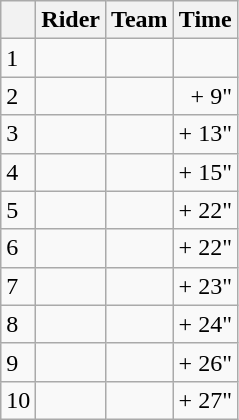<table class="wikitable">
<tr>
<th></th>
<th>Rider</th>
<th>Team</th>
<th>Time</th>
</tr>
<tr>
<td>1</td>
<td> </td>
<td></td>
<td align="right"></td>
</tr>
<tr>
<td>2</td>
<td></td>
<td></td>
<td align="right">+ 9"</td>
</tr>
<tr>
<td>3</td>
<td></td>
<td></td>
<td align="right">+ 13"</td>
</tr>
<tr>
<td>4</td>
<td></td>
<td></td>
<td align="right">+ 15"</td>
</tr>
<tr>
<td>5</td>
<td></td>
<td></td>
<td align="right">+ 22"</td>
</tr>
<tr>
<td>6</td>
<td></td>
<td></td>
<td align="right">+ 22"</td>
</tr>
<tr>
<td>7</td>
<td></td>
<td></td>
<td align="right">+ 23"</td>
</tr>
<tr>
<td>8</td>
<td></td>
<td></td>
<td align="right">+ 24"</td>
</tr>
<tr>
<td>9</td>
<td></td>
<td></td>
<td align="right">+ 26"</td>
</tr>
<tr>
<td>10</td>
<td></td>
<td></td>
<td align="right">+ 27"</td>
</tr>
</table>
